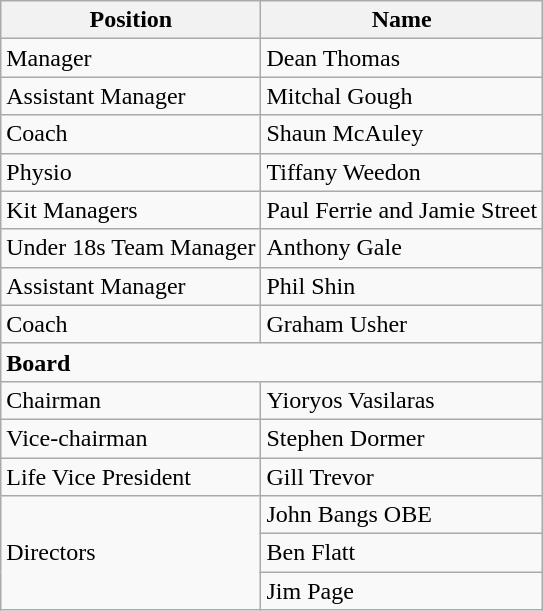<table class="wikitable">
<tr>
<th>Position</th>
<th>Name</th>
</tr>
<tr>
<td>Manager</td>
<td>Dean Thomas</td>
</tr>
<tr>
<td>Assistant Manager</td>
<td>Mitchal Gough</td>
</tr>
<tr>
<td>Coach</td>
<td>Shaun McAuley</td>
</tr>
<tr>
<td>Physio</td>
<td>Tiffany Weedon</td>
</tr>
<tr>
<td>Kit Managers</td>
<td>Paul Ferrie and Jamie Street</td>
</tr>
<tr>
<td>Under 18s Team Manager</td>
<td>Anthony Gale</td>
</tr>
<tr>
<td>Assistant Manager</td>
<td>Phil Shin</td>
</tr>
<tr>
<td>Coach</td>
<td>Graham Usher</td>
</tr>
<tr>
<td colspan="2"><strong>Board</strong></td>
</tr>
<tr>
<td align="left">Chairman</td>
<td align="left"> Yioryos Vasilaras</td>
</tr>
<tr>
<td align="left">Vice-chairman</td>
<td align="left"> Stephen Dormer</td>
</tr>
<tr>
<td align="left">Life Vice President</td>
<td align="left"> Gill Trevor</td>
</tr>
<tr>
<td rowspan=3 align="left">Directors</td>
<td align="left"> John Bangs OBE</td>
</tr>
<tr>
<td align="left"> Ben Flatt</td>
</tr>
<tr>
<td align="left"> Jim Page</td>
</tr>
</table>
